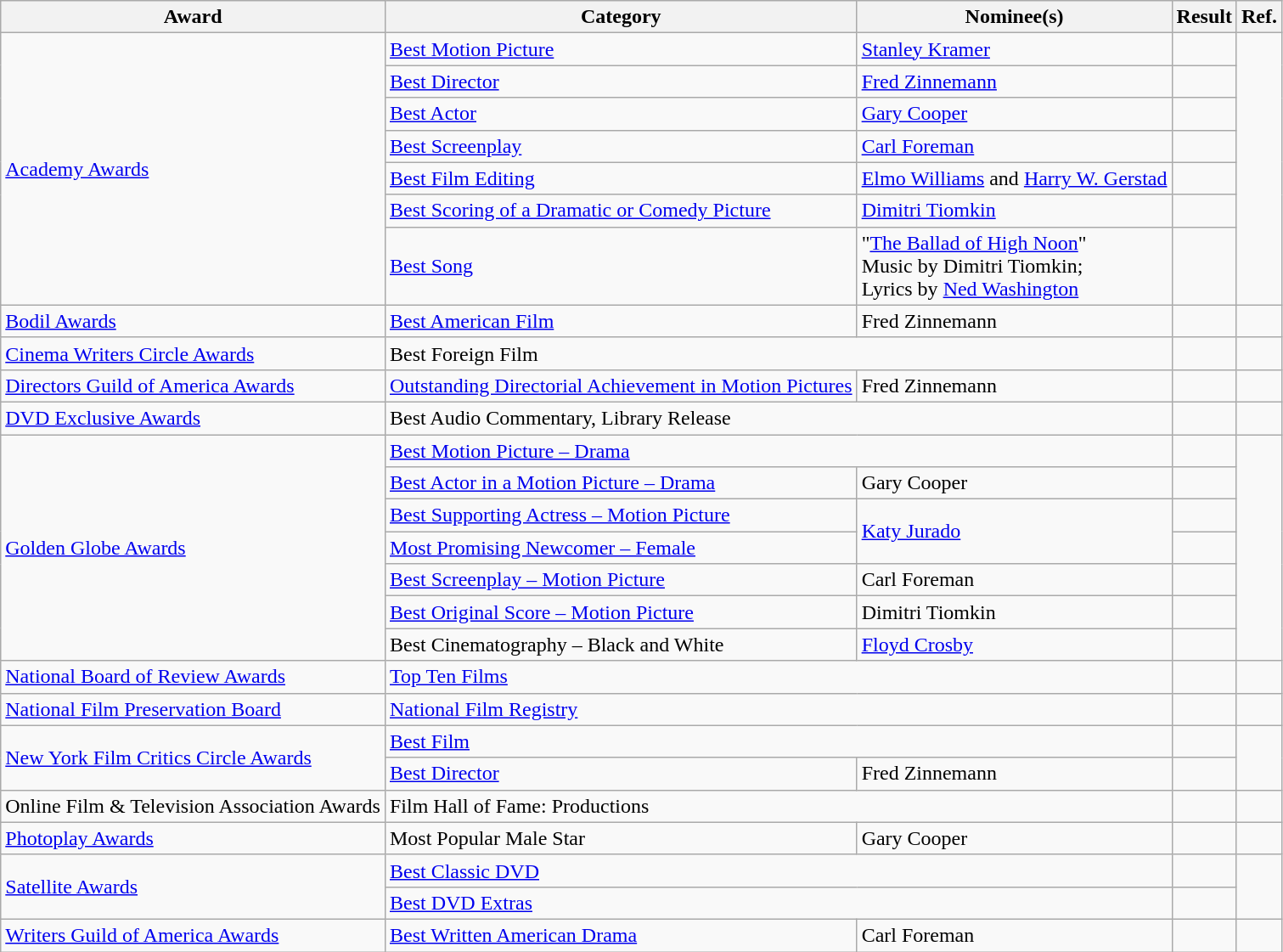<table class="wikitable plainrowheaders">
<tr>
<th>Award</th>
<th>Category</th>
<th>Nominee(s)</th>
<th>Result</th>
<th>Ref.</th>
</tr>
<tr>
<td rowspan="7"><a href='#'>Academy Awards</a></td>
<td><a href='#'>Best Motion Picture</a></td>
<td><a href='#'>Stanley Kramer</a></td>
<td></td>
<td align="center" rowspan="7"></td>
</tr>
<tr>
<td><a href='#'>Best Director</a></td>
<td><a href='#'>Fred Zinnemann</a></td>
<td></td>
</tr>
<tr>
<td><a href='#'>Best Actor</a></td>
<td><a href='#'>Gary Cooper</a></td>
<td></td>
</tr>
<tr>
<td><a href='#'>Best Screenplay</a></td>
<td><a href='#'>Carl Foreman</a></td>
<td></td>
</tr>
<tr>
<td><a href='#'>Best Film Editing</a></td>
<td><a href='#'>Elmo Williams</a> and <a href='#'>Harry W. Gerstad</a></td>
<td></td>
</tr>
<tr>
<td><a href='#'>Best Scoring of a Dramatic or Comedy Picture</a></td>
<td><a href='#'>Dimitri Tiomkin</a></td>
<td></td>
</tr>
<tr>
<td><a href='#'>Best Song</a></td>
<td>"<a href='#'>The Ballad of High Noon</a>" <br> Music by Dimitri Tiomkin; <br> Lyrics by <a href='#'>Ned Washington</a></td>
<td></td>
</tr>
<tr>
<td><a href='#'>Bodil Awards</a></td>
<td><a href='#'>Best American Film</a></td>
<td>Fred Zinnemann</td>
<td></td>
<td align="center"></td>
</tr>
<tr>
<td><a href='#'>Cinema Writers Circle Awards</a></td>
<td colspan="2">Best Foreign Film</td>
<td></td>
<td align="center"></td>
</tr>
<tr>
<td><a href='#'>Directors Guild of America Awards</a></td>
<td><a href='#'>Outstanding Directorial Achievement in Motion Pictures</a></td>
<td>Fred Zinnemann</td>
<td></td>
<td align="center"></td>
</tr>
<tr>
<td><a href='#'>DVD Exclusive Awards</a></td>
<td colspan="2">Best Audio Commentary, Library Release</td>
<td></td>
<td align="center"></td>
</tr>
<tr>
<td rowspan="7"><a href='#'>Golden Globe Awards</a></td>
<td colspan="2"><a href='#'>Best Motion Picture – Drama</a></td>
<td></td>
<td align="center" rowspan="7"></td>
</tr>
<tr>
<td><a href='#'>Best Actor in a Motion Picture – Drama</a></td>
<td>Gary Cooper</td>
<td></td>
</tr>
<tr>
<td><a href='#'>Best Supporting Actress – Motion Picture</a></td>
<td rowspan="2"><a href='#'>Katy Jurado</a></td>
<td></td>
</tr>
<tr>
<td><a href='#'>Most Promising Newcomer – Female</a></td>
<td></td>
</tr>
<tr>
<td><a href='#'>Best Screenplay – Motion Picture</a></td>
<td>Carl Foreman</td>
<td></td>
</tr>
<tr>
<td><a href='#'>Best Original Score – Motion Picture</a></td>
<td>Dimitri Tiomkin</td>
<td></td>
</tr>
<tr>
<td>Best Cinematography – Black and White</td>
<td><a href='#'>Floyd Crosby</a></td>
<td></td>
</tr>
<tr>
<td><a href='#'>National Board of Review Awards</a></td>
<td colspan="2"><a href='#'>Top Ten Films</a></td>
<td></td>
<td align="center"></td>
</tr>
<tr>
<td><a href='#'>National Film Preservation Board</a></td>
<td colspan="2"><a href='#'>National Film Registry</a></td>
<td></td>
<td align="center"></td>
</tr>
<tr>
<td rowspan="2"><a href='#'>New York Film Critics Circle Awards</a></td>
<td colspan="2"><a href='#'>Best Film</a></td>
<td></td>
<td align="center" rowspan="2"></td>
</tr>
<tr>
<td><a href='#'>Best Director</a></td>
<td>Fred Zinnemann</td>
<td></td>
</tr>
<tr>
<td>Online Film & Television Association Awards</td>
<td colspan="2">Film Hall of Fame: Productions</td>
<td></td>
<td align="center"></td>
</tr>
<tr>
<td><a href='#'>Photoplay Awards</a></td>
<td>Most Popular Male Star</td>
<td>Gary Cooper</td>
<td></td>
<td align="center"></td>
</tr>
<tr>
<td rowspan="2"><a href='#'>Satellite Awards</a></td>
<td colspan="2"><a href='#'>Best Classic DVD</a></td>
<td></td>
<td align="center" rowspan="2"></td>
</tr>
<tr>
<td colspan="2"><a href='#'>Best DVD Extras</a></td>
<td></td>
</tr>
<tr>
<td><a href='#'>Writers Guild of America Awards</a></td>
<td><a href='#'>Best Written American Drama</a></td>
<td>Carl Foreman</td>
<td></td>
<td align="center"></td>
</tr>
</table>
